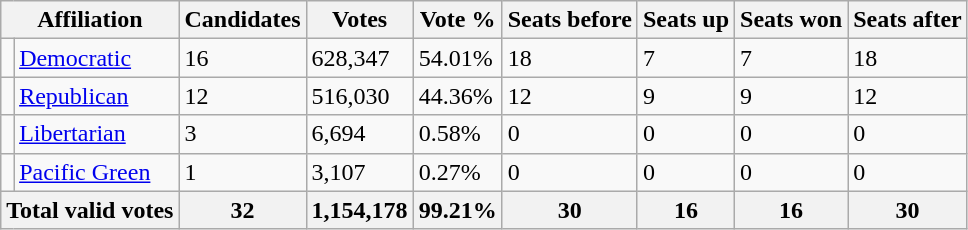<table class="wikitable">
<tr>
<th colspan="2">Affiliation</th>
<th>Candidates</th>
<th>Votes</th>
<th>Vote %</th>
<th>Seats before</th>
<th>Seats up</th>
<th>Seats won</th>
<th>Seats after</th>
</tr>
<tr>
<td></td>
<td><a href='#'>Democratic</a></td>
<td>16</td>
<td>628,347</td>
<td>54.01%</td>
<td>18</td>
<td>7</td>
<td>7</td>
<td>18</td>
</tr>
<tr>
<td></td>
<td><a href='#'>Republican</a></td>
<td>12</td>
<td>516,030</td>
<td>44.36%</td>
<td>12</td>
<td>9</td>
<td>9</td>
<td>12</td>
</tr>
<tr>
<td></td>
<td><a href='#'>Libertarian</a></td>
<td>3</td>
<td>6,694</td>
<td>0.58%</td>
<td>0</td>
<td>0</td>
<td>0</td>
<td>0</td>
</tr>
<tr>
<td></td>
<td><a href='#'>Pacific Green</a></td>
<td>1</td>
<td>3,107</td>
<td>0.27%</td>
<td>0</td>
<td>0</td>
<td>0</td>
<td>0</td>
</tr>
<tr>
<th colspan="2">Total valid votes</th>
<th>32</th>
<th>1,154,178</th>
<th>99.21%</th>
<th>30</th>
<th>16</th>
<th>16</th>
<th>30</th>
</tr>
</table>
